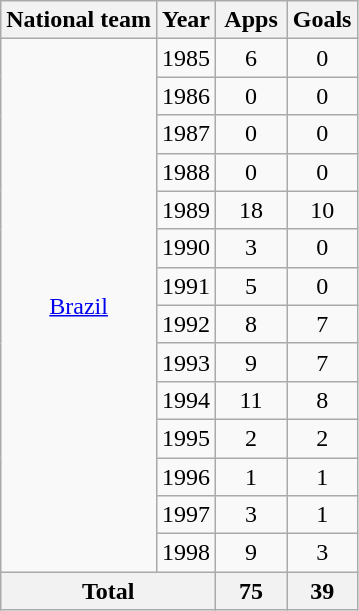<table class="wikitable" style="text-align:center">
<tr>
<th>National team</th>
<th>Year</th>
<th style="width:40px;">Apps</th>
<th style="width:40px;">Goals</th>
</tr>
<tr>
<td rowspan="14"><a href='#'>Brazil</a></td>
<td>1985</td>
<td>6</td>
<td>0</td>
</tr>
<tr>
<td>1986</td>
<td>0</td>
<td>0</td>
</tr>
<tr>
<td>1987</td>
<td>0</td>
<td>0</td>
</tr>
<tr>
<td>1988</td>
<td>0</td>
<td>0</td>
</tr>
<tr>
<td>1989</td>
<td>18</td>
<td>10</td>
</tr>
<tr>
<td>1990</td>
<td>3</td>
<td>0</td>
</tr>
<tr>
<td>1991</td>
<td>5</td>
<td>0</td>
</tr>
<tr>
<td>1992</td>
<td>8</td>
<td>7</td>
</tr>
<tr>
<td>1993</td>
<td>9</td>
<td>7</td>
</tr>
<tr>
<td>1994</td>
<td>11</td>
<td>8</td>
</tr>
<tr>
<td>1995</td>
<td>2</td>
<td>2</td>
</tr>
<tr>
<td>1996</td>
<td>1</td>
<td>1</td>
</tr>
<tr>
<td>1997</td>
<td>3</td>
<td>1</td>
</tr>
<tr>
<td>1998</td>
<td>9</td>
<td>3</td>
</tr>
<tr>
<th colspan="2">Total</th>
<th>75</th>
<th>39</th>
</tr>
</table>
